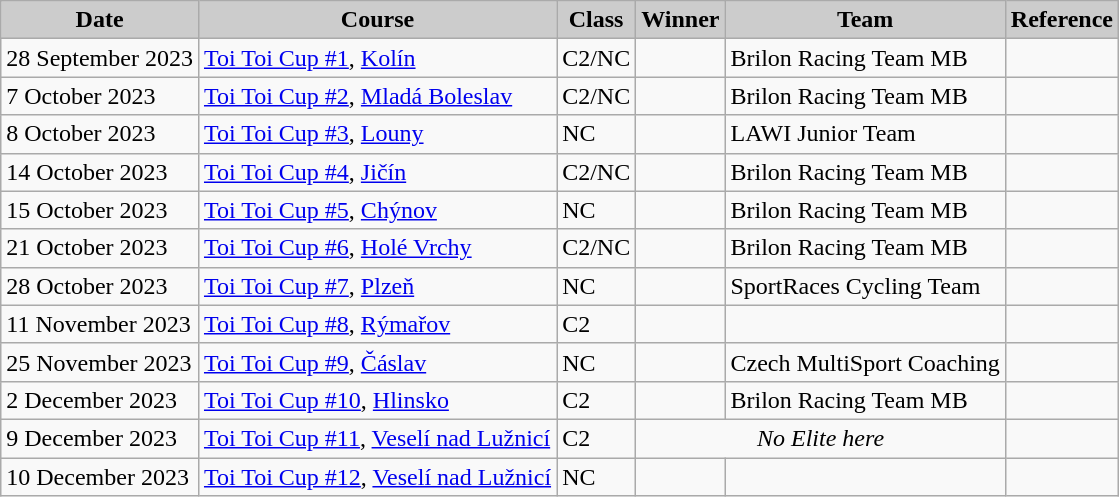<table class="wikitable sortable alternance ">
<tr>
<th scope="col" style="background-color:#CCCCCC;">Date</th>
<th scope="col" style="background-color:#CCCCCC;">Course</th>
<th scope="col" style="background-color:#CCCCCC;">Class</th>
<th scope="col" style="background-color:#CCCCCC;">Winner</th>
<th scope="col" style="background-color:#CCCCCC;">Team</th>
<th scope="col" style="background-color:#CCCCCC;">Reference</th>
</tr>
<tr>
<td>28 September 2023</td>
<td> <a href='#'>Toi Toi Cup #1</a>, <a href='#'>Kolín</a></td>
<td>C2/NC</td>
<td></td>
<td>Brilon Racing Team MB</td>
<td></td>
</tr>
<tr>
<td>7 October 2023</td>
<td> <a href='#'>Toi Toi Cup #2</a>, <a href='#'>Mladá Boleslav</a></td>
<td>C2/NC</td>
<td></td>
<td>Brilon Racing Team MB</td>
<td></td>
</tr>
<tr>
<td>8 October 2023</td>
<td> <a href='#'>Toi Toi Cup #3</a>, <a href='#'>Louny</a></td>
<td>NC</td>
<td></td>
<td>LAWI Junior Team</td>
<td></td>
</tr>
<tr>
<td>14 October 2023</td>
<td> <a href='#'>Toi Toi Cup #4</a>, <a href='#'>Jičín</a></td>
<td>C2/NC</td>
<td></td>
<td>Brilon Racing Team MB</td>
<td></td>
</tr>
<tr>
<td>15 October 2023</td>
<td> <a href='#'>Toi Toi Cup #5</a>, <a href='#'>Chýnov</a></td>
<td>NC</td>
<td></td>
<td>Brilon Racing Team MB</td>
<td></td>
</tr>
<tr>
<td>21 October 2023</td>
<td> <a href='#'>Toi Toi Cup #6</a>, <a href='#'>Holé Vrchy</a></td>
<td>C2/NC</td>
<td></td>
<td>Brilon Racing Team MB</td>
<td></td>
</tr>
<tr>
<td>28 October 2023</td>
<td> <a href='#'>Toi Toi Cup #7</a>, <a href='#'>Plzeň</a></td>
<td>NC</td>
<td></td>
<td>SportRaces Cycling Team</td>
<td></td>
</tr>
<tr>
<td>11 November 2023</td>
<td> <a href='#'>Toi Toi Cup #8</a>, <a href='#'>Rýmařov</a></td>
<td>C2</td>
<td></td>
<td></td>
<td></td>
</tr>
<tr>
<td>25 November 2023</td>
<td> <a href='#'>Toi Toi Cup #9</a>, <a href='#'>Čáslav</a></td>
<td>NC</td>
<td></td>
<td>Czech MultiSport Coaching</td>
<td></td>
</tr>
<tr>
<td>2 December 2023</td>
<td> <a href='#'>Toi Toi Cup #10</a>, <a href='#'>Hlinsko</a></td>
<td>C2</td>
<td></td>
<td>Brilon Racing Team MB</td>
<td></td>
</tr>
<tr>
<td>9 December 2023</td>
<td> <a href='#'>Toi Toi Cup #11</a>, <a href='#'>Veselí nad Lužnicí</a></td>
<td>C2</td>
<td align=center colspan="2"><em>No Elite here</em></td>
<td></td>
</tr>
<tr>
<td>10 December 2023</td>
<td> <a href='#'>Toi Toi Cup #12</a>, <a href='#'>Veselí nad Lužnicí</a></td>
<td>NC</td>
<td></td>
<td></td>
<td></td>
</tr>
</table>
